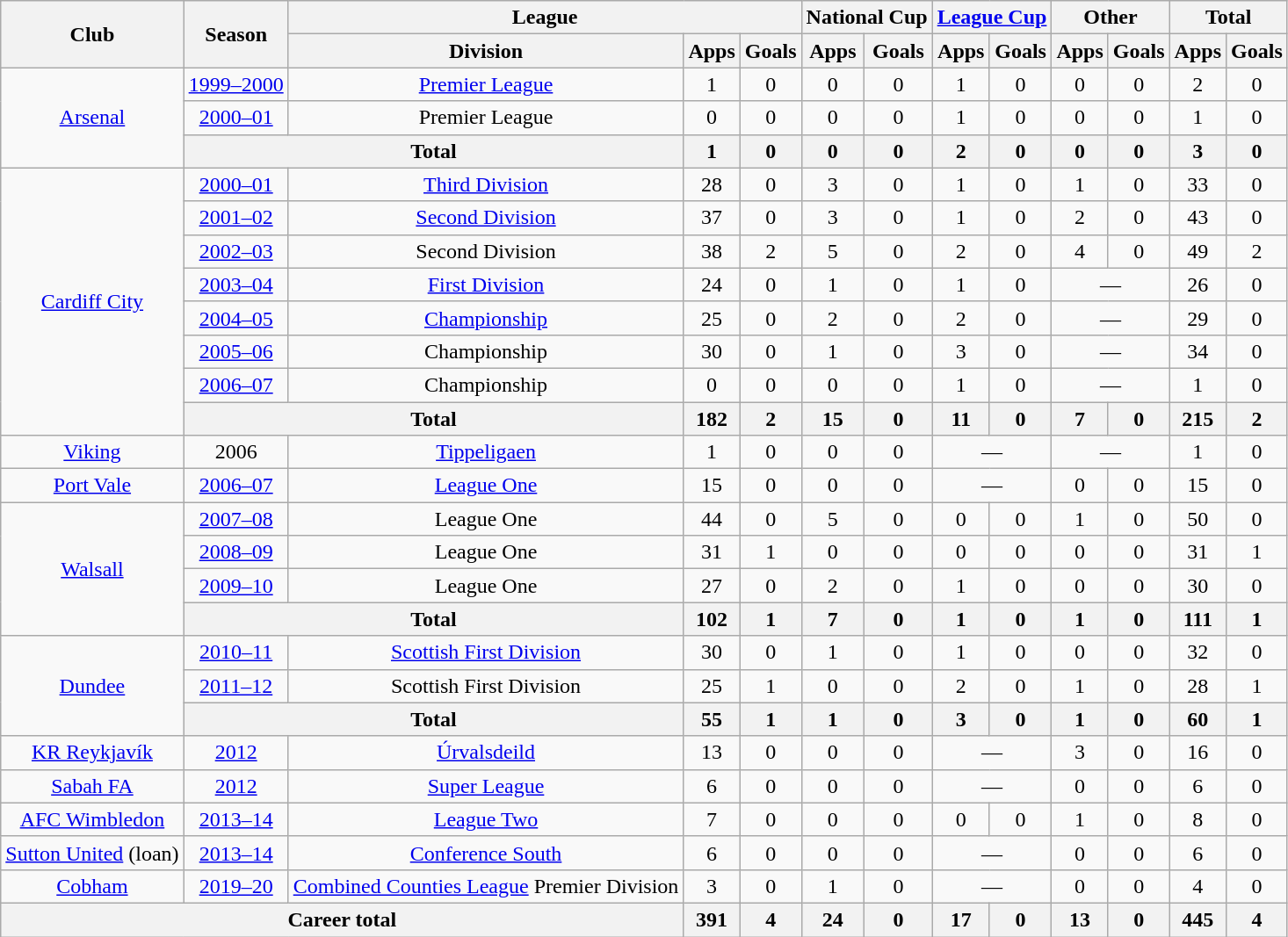<table class="wikitable" style="text-align:center">
<tr>
<th rowspan="2">Club</th>
<th rowspan="2">Season</th>
<th colspan="3">League</th>
<th colspan="2">National Cup</th>
<th colspan="2"><a href='#'>League Cup</a></th>
<th colspan="2">Other</th>
<th colspan="2">Total</th>
</tr>
<tr>
<th>Division</th>
<th>Apps</th>
<th>Goals</th>
<th>Apps</th>
<th>Goals</th>
<th>Apps</th>
<th>Goals</th>
<th>Apps</th>
<th>Goals</th>
<th>Apps</th>
<th>Goals</th>
</tr>
<tr>
<td rowspan="3"><a href='#'>Arsenal</a></td>
<td><a href='#'>1999–2000</a></td>
<td><a href='#'>Premier League</a></td>
<td>1</td>
<td>0</td>
<td>0</td>
<td>0</td>
<td>1</td>
<td>0</td>
<td>0</td>
<td>0</td>
<td>2</td>
<td>0</td>
</tr>
<tr>
<td><a href='#'>2000–01</a></td>
<td>Premier League</td>
<td>0</td>
<td>0</td>
<td>0</td>
<td>0</td>
<td>1</td>
<td>0</td>
<td>0</td>
<td>0</td>
<td>1</td>
<td>0</td>
</tr>
<tr>
<th colspan="2">Total</th>
<th>1</th>
<th>0</th>
<th>0</th>
<th>0</th>
<th>2</th>
<th>0</th>
<th>0</th>
<th>0</th>
<th>3</th>
<th>0</th>
</tr>
<tr>
<td rowspan="8"><a href='#'>Cardiff City</a></td>
<td><a href='#'>2000–01</a></td>
<td><a href='#'>Third Division</a></td>
<td>28</td>
<td>0</td>
<td>3</td>
<td>0</td>
<td>1</td>
<td>0</td>
<td>1</td>
<td>0</td>
<td>33</td>
<td>0</td>
</tr>
<tr>
<td><a href='#'>2001–02</a></td>
<td><a href='#'>Second Division</a></td>
<td>37</td>
<td>0</td>
<td>3</td>
<td>0</td>
<td>1</td>
<td>0</td>
<td>2</td>
<td>0</td>
<td>43</td>
<td>0</td>
</tr>
<tr>
<td><a href='#'>2002–03</a></td>
<td>Second Division</td>
<td>38</td>
<td>2</td>
<td>5</td>
<td>0</td>
<td>2</td>
<td>0</td>
<td>4</td>
<td>0</td>
<td>49</td>
<td>2</td>
</tr>
<tr>
<td><a href='#'>2003–04</a></td>
<td><a href='#'>First Division</a></td>
<td>24</td>
<td>0</td>
<td>1</td>
<td>0</td>
<td>1</td>
<td>0</td>
<td colspan="2">―</td>
<td>26</td>
<td>0</td>
</tr>
<tr>
<td><a href='#'>2004–05</a></td>
<td><a href='#'>Championship</a></td>
<td>25</td>
<td>0</td>
<td>2</td>
<td>0</td>
<td>2</td>
<td>0</td>
<td colspan="2">―</td>
<td>29</td>
<td>0</td>
</tr>
<tr>
<td><a href='#'>2005–06</a></td>
<td>Championship</td>
<td>30</td>
<td>0</td>
<td>1</td>
<td>0</td>
<td>3</td>
<td>0</td>
<td colspan="2">―</td>
<td>34</td>
<td>0</td>
</tr>
<tr>
<td><a href='#'>2006–07</a></td>
<td>Championship</td>
<td>0</td>
<td>0</td>
<td>0</td>
<td>0</td>
<td>1</td>
<td>0</td>
<td colspan="2">―</td>
<td>1</td>
<td>0</td>
</tr>
<tr>
<th colspan="2">Total</th>
<th>182</th>
<th>2</th>
<th>15</th>
<th>0</th>
<th>11</th>
<th>0</th>
<th>7</th>
<th>0</th>
<th>215</th>
<th>2</th>
</tr>
<tr>
<td><a href='#'>Viking</a></td>
<td>2006</td>
<td><a href='#'>Tippeligaen</a></td>
<td>1</td>
<td>0</td>
<td>0</td>
<td>0</td>
<td colspan="2">―</td>
<td colspan="2">―</td>
<td>1</td>
<td>0</td>
</tr>
<tr>
<td><a href='#'>Port Vale</a></td>
<td><a href='#'>2006–07</a></td>
<td><a href='#'>League One</a></td>
<td>15</td>
<td>0</td>
<td>0</td>
<td>0</td>
<td colspan="2">―</td>
<td>0</td>
<td>0</td>
<td>15</td>
<td>0</td>
</tr>
<tr>
<td rowspan="4"><a href='#'>Walsall</a></td>
<td><a href='#'>2007–08</a></td>
<td>League One</td>
<td>44</td>
<td>0</td>
<td>5</td>
<td>0</td>
<td>0</td>
<td>0</td>
<td>1</td>
<td>0</td>
<td>50</td>
<td>0</td>
</tr>
<tr>
<td><a href='#'>2008–09</a></td>
<td>League One</td>
<td>31</td>
<td>1</td>
<td>0</td>
<td>0</td>
<td>0</td>
<td>0</td>
<td>0</td>
<td>0</td>
<td>31</td>
<td>1</td>
</tr>
<tr>
<td><a href='#'>2009–10</a></td>
<td>League One</td>
<td>27</td>
<td>0</td>
<td>2</td>
<td>0</td>
<td>1</td>
<td>0</td>
<td>0</td>
<td>0</td>
<td>30</td>
<td>0</td>
</tr>
<tr>
<th colspan="2">Total</th>
<th>102</th>
<th>1</th>
<th>7</th>
<th>0</th>
<th>1</th>
<th>0</th>
<th>1</th>
<th>0</th>
<th>111</th>
<th>1</th>
</tr>
<tr>
<td rowspan="3"><a href='#'>Dundee</a></td>
<td><a href='#'>2010–11</a></td>
<td><a href='#'>Scottish First Division</a></td>
<td>30</td>
<td>0</td>
<td>1</td>
<td>0</td>
<td>1</td>
<td>0</td>
<td>0</td>
<td>0</td>
<td>32</td>
<td>0</td>
</tr>
<tr>
<td><a href='#'>2011–12</a></td>
<td>Scottish First Division</td>
<td>25</td>
<td>1</td>
<td>0</td>
<td>0</td>
<td>2</td>
<td>0</td>
<td>1</td>
<td>0</td>
<td>28</td>
<td>1</td>
</tr>
<tr>
<th colspan="2">Total</th>
<th>55</th>
<th>1</th>
<th>1</th>
<th>0</th>
<th>3</th>
<th>0</th>
<th>1</th>
<th>0</th>
<th>60</th>
<th>1</th>
</tr>
<tr>
<td><a href='#'>KR Reykjavík</a></td>
<td><a href='#'>2012</a></td>
<td><a href='#'>Úrvalsdeild</a></td>
<td>13</td>
<td>0</td>
<td>0</td>
<td>0</td>
<td colspan="2">―</td>
<td>3</td>
<td>0</td>
<td>16</td>
<td>0</td>
</tr>
<tr>
<td><a href='#'>Sabah FA</a></td>
<td><a href='#'>2012</a></td>
<td><a href='#'>Super League</a></td>
<td>6</td>
<td>0</td>
<td>0</td>
<td>0</td>
<td colspan="2">―</td>
<td>0</td>
<td>0</td>
<td>6</td>
<td>0</td>
</tr>
<tr>
<td><a href='#'>AFC Wimbledon</a></td>
<td><a href='#'>2013–14</a></td>
<td><a href='#'>League Two</a></td>
<td>7</td>
<td>0</td>
<td>0</td>
<td>0</td>
<td>0</td>
<td>0</td>
<td>1</td>
<td>0</td>
<td>8</td>
<td>0</td>
</tr>
<tr>
<td><a href='#'>Sutton United</a> (loan)</td>
<td><a href='#'>2013–14</a></td>
<td><a href='#'>Conference South</a></td>
<td>6</td>
<td>0</td>
<td>0</td>
<td>0</td>
<td colspan="2">―</td>
<td>0</td>
<td>0</td>
<td>6</td>
<td>0</td>
</tr>
<tr>
<td><a href='#'>Cobham</a></td>
<td><a href='#'>2019–20</a></td>
<td><a href='#'>Combined Counties League</a> Premier Division</td>
<td>3</td>
<td>0</td>
<td>1</td>
<td>0</td>
<td colspan="2">―</td>
<td>0</td>
<td>0</td>
<td>4</td>
<td>0</td>
</tr>
<tr>
<th colspan="3">Career total</th>
<th>391</th>
<th>4</th>
<th>24</th>
<th>0</th>
<th>17</th>
<th>0</th>
<th>13</th>
<th>0</th>
<th>445</th>
<th>4</th>
</tr>
</table>
